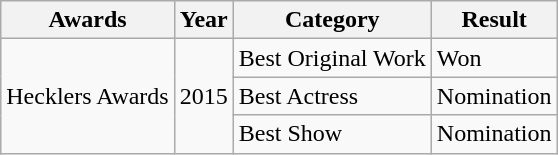<table class="wikitable">
<tr>
<th>Awards</th>
<th>Year</th>
<th>Category</th>
<th>Result</th>
</tr>
<tr>
<td rowspan="3">Hecklers Awards</td>
<td rowspan="3">2015</td>
<td>Best Original Work</td>
<td>Won</td>
</tr>
<tr>
<td>Best Actress</td>
<td>Nomination</td>
</tr>
<tr>
<td>Best Show</td>
<td>Nomination</td>
</tr>
</table>
